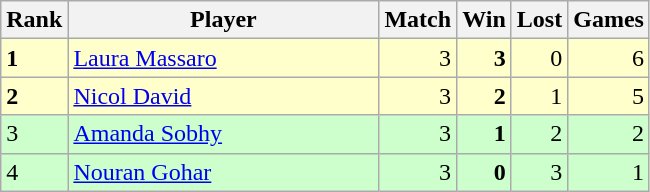<table class="wikitable">
<tr>
<th width=20>Rank</th>
<th width=200>Player</th>
<th width=20>Match</th>
<th width=20>Win</th>
<th width=20>Lost</th>
<th width=20>Games</th>
</tr>
<tr style="text-align:right; background:#ffc;">
<td align="left"><strong>1</strong></td>
<td style="text-align:left;"> <a href='#'>Laura Massaro</a></td>
<td>3</td>
<td><strong>3</strong></td>
<td>0</td>
<td>6</td>
</tr>
<tr style="text-align:right; background:#ffc;">
<td align="left"><strong>2</strong></td>
<td style="text-align:left;"> <a href='#'>Nicol David</a></td>
<td>3</td>
<td><strong>2</strong></td>
<td>1</td>
<td>5</td>
</tr>
<tr style="text-align:right; background:#cfc;">
<td align="left">3</td>
<td style="text-align:left;"> <a href='#'>Amanda Sobhy</a></td>
<td>3</td>
<td><strong>1</strong></td>
<td>2</td>
<td>2</td>
</tr>
<tr style="text-align:right; background:#cfc;">
<td align="left">4</td>
<td style="text-align:left;"> <a href='#'>Nouran Gohar</a></td>
<td>3</td>
<td><strong>0</strong></td>
<td>3</td>
<td>1</td>
</tr>
</table>
